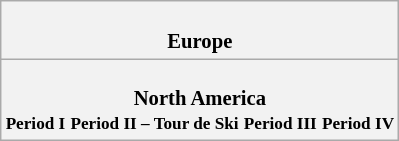<table class="wikitable plainrowheaders" style="background:#fff; font-size:86%; line-height:16px; border:grey solid 1px; border-collapse:collapse;">
<tr>
<th colspan="5"><br>Europe
</th>
</tr>
<tr>
<th colspan=2><br>North America
<br> <small><strong>Period I</strong></small>
 <small><strong>Period II – Tour de Ski</strong></small>
 <small><strong>Period III</strong></small>
 <small><strong>Period IV</strong></small></th>
</tr>
</table>
